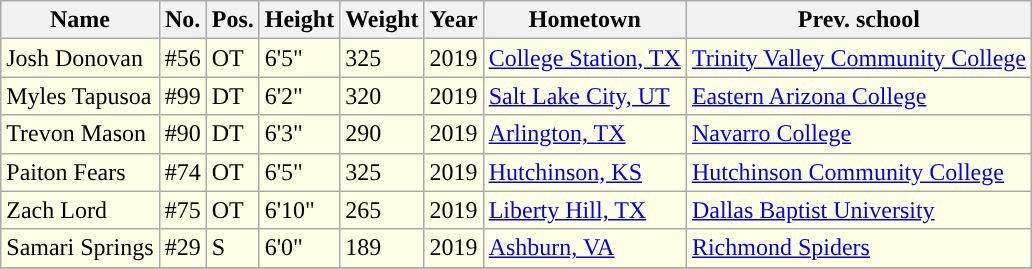<table class="wikitable sortable">
<tr>
<th>Name</th>
<th>No.</th>
<th>Pos.</th>
<th>Height</th>
<th>Weight</th>
<th>Year</th>
<th>Hometown</th>
<th class="unsortable">Prev. school</th>
</tr>
<tr style="background:#FFFFE6;">
<td>Josh Donovan</td>
<td>#56</td>
<td>OT</td>
<td>6'5"</td>
<td>325</td>
<td>2019</td>
<td><a href='#'>College Station, TX</a></td>
<td><a href='#'>Trinity Valley Community College</a></td>
</tr>
<tr style="background:#FFFFE6;">
<td>Myles Tapusoa</td>
<td>#99</td>
<td>DT</td>
<td>6'2"</td>
<td>320</td>
<td>2019</td>
<td><a href='#'>Salt Lake City, UT</a></td>
<td><a href='#'>Eastern Arizona College</a></td>
</tr>
<tr style="background:#FFFFE6;">
<td>Trevon Mason</td>
<td>#90</td>
<td>DT</td>
<td>6'3"</td>
<td>290</td>
<td>2019</td>
<td><a href='#'>Arlington, TX</a></td>
<td><a href='#'>Navarro College</a></td>
</tr>
<tr style="background:#FFFFE6;">
<td>Paiton Fears</td>
<td>#74</td>
<td>OT</td>
<td>6'5"</td>
<td>325</td>
<td>2019</td>
<td><a href='#'>Hutchinson, KS</a></td>
<td><a href='#'>Hutchinson Community College</a></td>
</tr>
<tr style="background:#FFFFE6;">
<td>Zach Lord</td>
<td>#75</td>
<td>OT</td>
<td>6'10"</td>
<td>265</td>
<td>2019</td>
<td><a href='#'>Liberty Hill, TX</a></td>
<td><a href='#'>Dallas Baptist University</a></td>
</tr>
<tr style="background:#FFFFE6;">
<td>Samari Springs</td>
<td>#29</td>
<td>S</td>
<td>6'0"</td>
<td>189</td>
<td>2019</td>
<td><a href='#'>Ashburn, VA</a></td>
<td><a href='#'>Richmond Spiders</a></td>
</tr>
<tr>
</tr>
</table>
